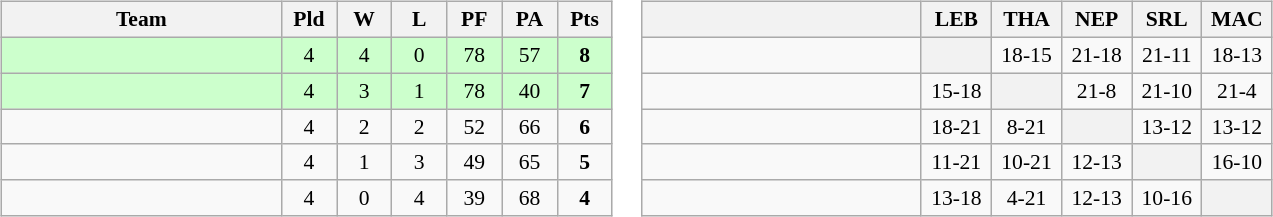<table>
<tr>
<td><br><table class="wikitable" style="text-align:center; font-size:90%">
<tr>
<th width=180>Team</th>
<th width=30>Pld</th>
<th width=30>W</th>
<th width=30>L</th>
<th width=30>PF</th>
<th width=30>PA</th>
<th width=30>Pts</th>
</tr>
<tr bgcolor="#ccffcc">
<td align=left></td>
<td>4</td>
<td>4</td>
<td>0</td>
<td>78</td>
<td>57</td>
<td><strong>8</strong></td>
</tr>
<tr bgcolor="#ccffcc">
<td align=left></td>
<td>4</td>
<td>3</td>
<td>1</td>
<td>78</td>
<td>40</td>
<td><strong>7</strong></td>
</tr>
<tr>
<td align=left></td>
<td>4</td>
<td>2</td>
<td>2</td>
<td>52</td>
<td>66</td>
<td><strong>6</strong></td>
</tr>
<tr>
<td align=left></td>
<td>4</td>
<td>1</td>
<td>3</td>
<td>49</td>
<td>65</td>
<td><strong>5</strong></td>
</tr>
<tr>
<td align=left></td>
<td>4</td>
<td>0</td>
<td>4</td>
<td>39</td>
<td>68</td>
<td><strong>4</strong></td>
</tr>
</table>
</td>
<td><br><table class="wikitable" style="text-align:center; font-size:90%">
<tr>
<th width="180"> </th>
<th width="40">LEB</th>
<th width="40">THA</th>
<th width="40">NEP</th>
<th width="40">SRL</th>
<th width="40">MAC</th>
</tr>
<tr>
<td align=left></td>
<th></th>
<td>18-15</td>
<td>21-18</td>
<td>21-11</td>
<td>18-13</td>
</tr>
<tr>
<td align=left></td>
<td>15-18</td>
<th></th>
<td>21-8</td>
<td>21-10</td>
<td>21-4</td>
</tr>
<tr>
<td align=left></td>
<td>18-21</td>
<td>8-21</td>
<th></th>
<td>13-12</td>
<td>13-12</td>
</tr>
<tr>
<td align=left></td>
<td>11-21</td>
<td>10-21</td>
<td>12-13</td>
<th></th>
<td>16-10</td>
</tr>
<tr>
<td align=left></td>
<td>13-18</td>
<td>4-21</td>
<td>12-13</td>
<td>10-16</td>
<th></th>
</tr>
</table>
</td>
</tr>
</table>
